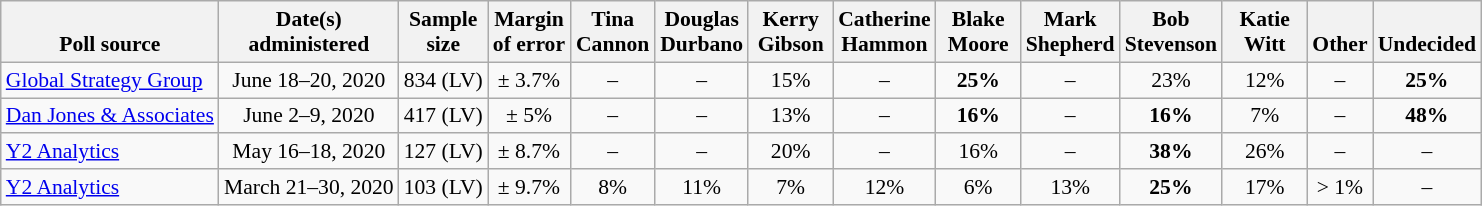<table class="wikitable" style="font-size:90%;text-align:center;">
<tr valign=bottom>
<th>Poll source</th>
<th>Date(s)<br>administered</th>
<th>Sample<br>size</th>
<th>Margin<br>of error</th>
<th style="width:50px;">Tina<br>Cannon</th>
<th style="width:50px;">Douglas<br>Durbano</th>
<th style="width:50px;">Kerry<br>Gibson</th>
<th style="width:50px;">Catherine<br>Hammon</th>
<th style="width:50px;">Blake<br>Moore</th>
<th style="width:50px;">Mark<br>Shepherd</th>
<th style="width:50px;">Bob<br>Stevenson</th>
<th style="width:50px;">Katie<br>Witt</th>
<th>Other</th>
<th>Undecided</th>
</tr>
<tr>
<td style="text-align:left;"><a href='#'>Global Strategy Group</a></td>
<td>June 18–20, 2020</td>
<td>834 (LV)</td>
<td>± 3.7%</td>
<td>–</td>
<td>–</td>
<td>15%</td>
<td>–</td>
<td><strong>25%</strong></td>
<td>–</td>
<td>23%</td>
<td>12%</td>
<td>–</td>
<td><strong>25%</strong></td>
</tr>
<tr>
<td style="text-align:left;"><a href='#'>Dan Jones & Associates</a></td>
<td>June 2–9, 2020</td>
<td>417 (LV)</td>
<td>± 5%</td>
<td>–</td>
<td>–</td>
<td>13%</td>
<td>–</td>
<td><strong>16%</strong></td>
<td>–</td>
<td><strong>16%</strong></td>
<td>7%</td>
<td>–</td>
<td><strong>48%</strong></td>
</tr>
<tr>
<td style="text-align:left;"><a href='#'>Y2 Analytics</a></td>
<td>May 16–18, 2020</td>
<td>127 (LV)</td>
<td>± 8.7%</td>
<td>–</td>
<td>–</td>
<td>20%</td>
<td>–</td>
<td>16%</td>
<td>–</td>
<td><strong>38%</strong></td>
<td>26%</td>
<td>–</td>
<td>–</td>
</tr>
<tr>
<td style="text-align:left;"><a href='#'>Y2 Analytics</a></td>
<td>March 21–30, 2020</td>
<td>103 (LV)</td>
<td>± 9.7%</td>
<td>8%</td>
<td>11%</td>
<td>7%</td>
<td>12%</td>
<td>6%</td>
<td>13%</td>
<td><strong>25%</strong></td>
<td>17%</td>
<td>> 1%</td>
<td>–</td>
</tr>
</table>
